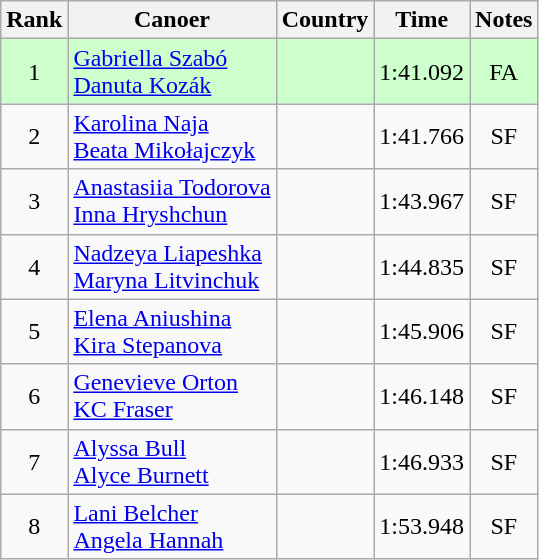<table class="wikitable" style="text-align:center;">
<tr>
<th>Rank</th>
<th>Canoer</th>
<th>Country</th>
<th>Time</th>
<th>Notes</th>
</tr>
<tr bgcolor=ccffcc>
<td>1</td>
<td align="left"><a href='#'>Gabriella Szabó</a><br><a href='#'>Danuta Kozák</a></td>
<td align=left></td>
<td>1:41.092</td>
<td>FA</td>
</tr>
<tr>
<td>2</td>
<td align="left"><a href='#'>Karolina Naja</a><br><a href='#'>Beata Mikołajczyk</a></td>
<td align="left"></td>
<td>1:41.766</td>
<td>SF</td>
</tr>
<tr>
<td>3</td>
<td align="left"><a href='#'>Anastasiia Todorova</a><br><a href='#'>Inna Hryshchun</a></td>
<td align="left"></td>
<td>1:43.967</td>
<td>SF</td>
</tr>
<tr>
<td>4</td>
<td align="left"><a href='#'>Nadzeya Liapeshka</a><br><a href='#'>Maryna Litvinchuk</a></td>
<td align="left"></td>
<td>1:44.835</td>
<td>SF</td>
</tr>
<tr>
<td>5</td>
<td align="left"><a href='#'>Elena Aniushina</a><br><a href='#'>Kira Stepanova</a></td>
<td align="left"></td>
<td>1:45.906</td>
<td>SF</td>
</tr>
<tr>
<td>6</td>
<td align="left"><a href='#'>Genevieve Orton</a><br><a href='#'>KC Fraser</a></td>
<td align="left"></td>
<td>1:46.148</td>
<td>SF</td>
</tr>
<tr>
<td>7</td>
<td align="left"><a href='#'>Alyssa Bull</a><br><a href='#'>Alyce Burnett</a></td>
<td align="left"></td>
<td>1:46.933</td>
<td>SF</td>
</tr>
<tr>
<td>8</td>
<td align="left"><a href='#'>Lani Belcher</a><br><a href='#'>Angela Hannah</a></td>
<td align="left"></td>
<td>1:53.948</td>
<td>SF</td>
</tr>
</table>
